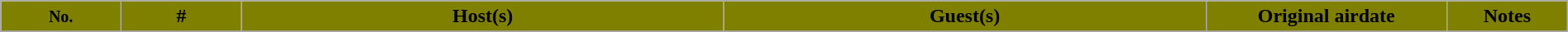<table class="wikitable" style="width:100%;">
<tr style="color:black">
<th style="background:#808000;" width="5%"><small>No.</small></th>
<th style="background:#808000;" width="5%">#</th>
<th style="background:#808000;" width="20%">Host(s)</th>
<th style="background:#808000;" width="20%">Guest(s)</th>
<th style="background:#808000;" width="10%">Original airdate</th>
<th style="background:#808000;" width="5%">Notes</th>
</tr>
<tr>
</tr>
</table>
